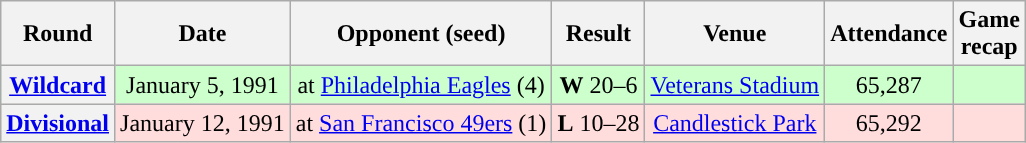<table class="wikitable" style="text-align:center">
<tr>
<th>Round</th>
<th>Date</th>
<th>Opponent (seed)</th>
<th>Result</th>
<th>Venue</th>
<th>Attendance</th>
<th>Game<br>recap</th>
</tr>
<tr style="background:#cfc">
<th><a href='#'>Wildcard</a></th>
<td>January 5, 1991</td>
<td>at <a href='#'>Philadelphia Eagles</a> (4)</td>
<td><strong>W</strong> 20–6</td>
<td><a href='#'>Veterans Stadium</a></td>
<td>65,287</td>
<td></td>
</tr>
<tr style="background: #ffdddd;" align="center">
<th><a href='#'>Divisional</a></th>
<td>January 12, 1991</td>
<td>at <a href='#'>San Francisco 49ers</a> (1)</td>
<td><strong>L</strong> 10–28</td>
<td><a href='#'>Candlestick Park</a></td>
<td>65,292</td>
<td></td>
</tr>
</table>
